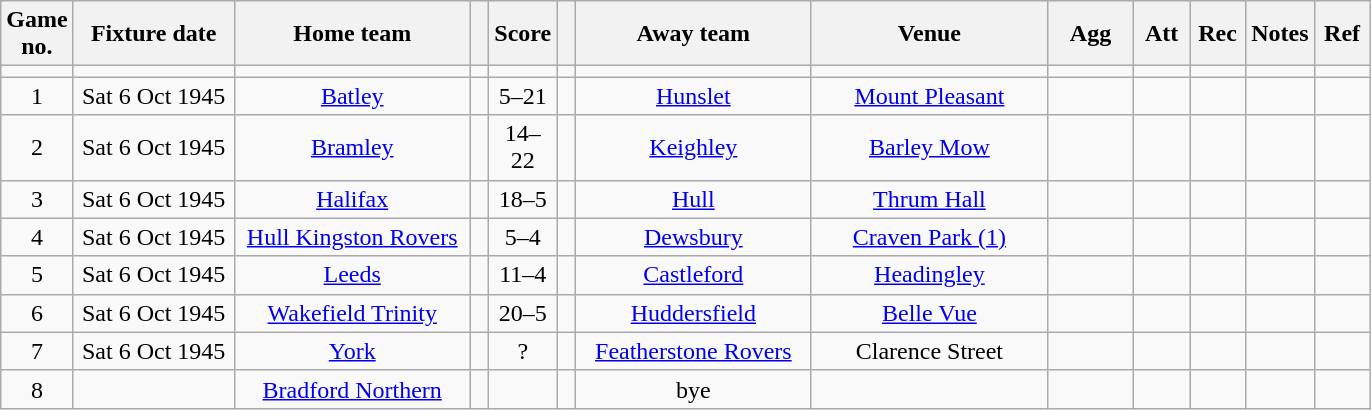<table class="wikitable" style="text-align:center;">
<tr>
<th width=20 abbr="No">Game no.</th>
<th width=100 abbr="Date">Fixture date</th>
<th width=150 abbr="Home team">Home team</th>
<th width=5 abbr="space"></th>
<th width=20 abbr="Score">Score</th>
<th width=5 abbr="space"></th>
<th width=150 abbr="Away team">Away team</th>
<th width=150 abbr="Venue">Venue</th>
<th width=50 abbr="agg">Agg</th>
<th width=30 abbr="Att">Att</th>
<th width=30 abbr="Rec">Rec</th>
<th width=20 abbr="Notes">Notes</th>
<th width=30 abbr="Ref">Ref</th>
</tr>
<tr>
<td></td>
<td></td>
<td></td>
<td></td>
<td></td>
<td></td>
<td></td>
<td></td>
<td></td>
<td></td>
<td></td>
<td></td>
</tr>
<tr>
<td>1</td>
<td>Sat 6 Oct 1945</td>
<td><a href='#'>Batley</a></td>
<td></td>
<td>5–21</td>
<td></td>
<td><a href='#'>Hunslet</a></td>
<td><a href='#'>Mount Pleasant</a></td>
<td></td>
<td></td>
<td></td>
<td></td>
<td></td>
</tr>
<tr>
<td>2</td>
<td>Sat 6 Oct 1945</td>
<td><a href='#'>Bramley</a></td>
<td></td>
<td>14–22</td>
<td></td>
<td><a href='#'>Keighley</a></td>
<td><a href='#'>Barley Mow</a></td>
<td></td>
<td></td>
<td></td>
<td></td>
<td></td>
</tr>
<tr>
<td>3</td>
<td>Sat 6 Oct 1945</td>
<td><a href='#'>Halifax</a></td>
<td></td>
<td>18–5</td>
<td></td>
<td><a href='#'>Hull</a></td>
<td><a href='#'>Thrum Hall</a></td>
<td></td>
<td></td>
<td></td>
<td></td>
<td></td>
</tr>
<tr>
<td>4</td>
<td>Sat 6 Oct 1945</td>
<td><a href='#'>Hull Kingston Rovers</a></td>
<td></td>
<td>5–4</td>
<td></td>
<td><a href='#'>Dewsbury</a></td>
<td><a href='#'>Craven Park (1)</a></td>
<td></td>
<td></td>
<td></td>
<td></td>
<td></td>
</tr>
<tr>
<td>5</td>
<td>Sat 6 Oct 1945</td>
<td><a href='#'>Leeds</a></td>
<td></td>
<td>11–4</td>
<td></td>
<td><a href='#'>Castleford</a></td>
<td><a href='#'>Headingley</a></td>
<td></td>
<td></td>
<td></td>
<td></td>
<td></td>
</tr>
<tr>
<td>6</td>
<td>Sat 6 Oct 1945</td>
<td><a href='#'>Wakefield Trinity</a></td>
<td></td>
<td>20–5</td>
<td></td>
<td><a href='#'>Huddersfield</a></td>
<td><a href='#'>Belle Vue</a></td>
<td></td>
<td></td>
<td></td>
<td></td>
<td></td>
</tr>
<tr>
<td>7</td>
<td>Sat 6 Oct 1945</td>
<td><a href='#'>York</a></td>
<td></td>
<td>?</td>
<td></td>
<td><a href='#'>Featherstone Rovers</a></td>
<td>Clarence Street</td>
<td></td>
<td></td>
<td></td>
<td></td>
<td></td>
</tr>
<tr>
<td>8</td>
<td></td>
<td><a href='#'>Bradford Northern</a></td>
<td></td>
<td></td>
<td></td>
<td>bye</td>
<td></td>
<td></td>
<td></td>
<td></td>
<td></td>
<td></td>
</tr>
</table>
